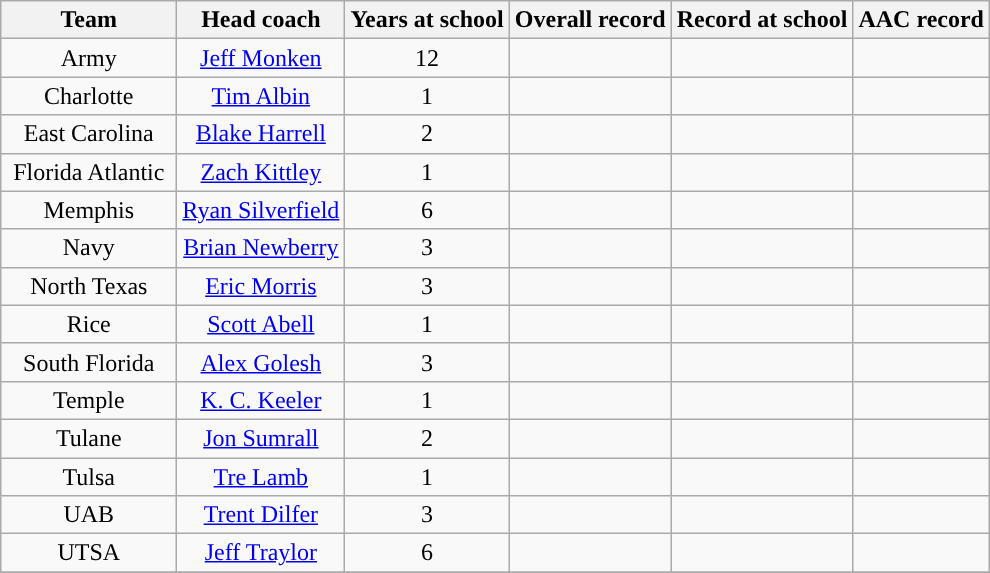<table class="wikitable sortable" style="text-align: center;">
<tr>
<th width="110">Team</th>
<th>Head coach</th>
<th>Years at school</th>
<th>Overall record</th>
<th>Record at school</th>
<th>AAC record</th>
</tr>
<tr>
<td>Army</td>
<td><a href='#'>Jeff Monken</a></td>
<td>12</td>
<td data-sort-value=></td>
<td data-sort-value=></td>
<td data-sort-value=></td>
</tr>
<tr>
<td>Charlotte</td>
<td><a href='#'>Tim Albin</a></td>
<td>1</td>
<td data-sort-value=></td>
<td data-sort-value=></td>
<td data-sort-value=></td>
</tr>
<tr>
<td>East Carolina</td>
<td><a href='#'>Blake Harrell</a></td>
<td>2</td>
<td data-sort-value=></td>
<td data-sort-value=></td>
<td data-sort-value=></td>
</tr>
<tr>
<td>Florida Atlantic</td>
<td><a href='#'>Zach Kittley</a></td>
<td>1</td>
<td data-sort-value=></td>
<td data-sort-value=></td>
<td data-sort-value=></td>
</tr>
<tr>
<td>Memphis</td>
<td><a href='#'>Ryan Silverfield</a></td>
<td>6</td>
<td data-sort-value=></td>
<td data-sort-value=></td>
<td data-sort-value=></td>
</tr>
<tr>
<td>Navy</td>
<td><a href='#'>Brian Newberry</a></td>
<td>3</td>
<td data-sort-value=></td>
<td data-sort-value=></td>
<td data-sort-value=></td>
</tr>
<tr>
<td>North Texas</td>
<td><a href='#'>Eric Morris</a></td>
<td>3</td>
<td data-sort-value=></td>
<td data-sort-value=></td>
<td data-sort-value=></td>
</tr>
<tr>
<td>Rice</td>
<td><a href='#'>Scott Abell</a></td>
<td>1</td>
<td data-sort-value=></td>
<td data-sort-value=></td>
<td data-sort-value=></td>
</tr>
<tr>
<td>South Florida</td>
<td><a href='#'>Alex Golesh</a></td>
<td>3</td>
<td data-sort-value=></td>
<td data-sort-value=></td>
<td data-sort-value=></td>
</tr>
<tr>
<td>Temple</td>
<td><a href='#'>K. C. Keeler</a></td>
<td>1</td>
<td data-sort-value=></td>
<td data-sort-value=></td>
<td data-sort-value=></td>
</tr>
<tr>
<td>Tulane</td>
<td><a href='#'>Jon Sumrall</a></td>
<td>2</td>
<td data-sort-value=></td>
<td data-sort-value=></td>
<td data-sort-value=></td>
</tr>
<tr>
<td>Tulsa</td>
<td><a href='#'>Tre Lamb</a></td>
<td>1</td>
<td data-sort-value=></td>
<td data-sort-value=></td>
<td data-sort-value=></td>
</tr>
<tr>
<td>UAB</td>
<td><a href='#'>Trent Dilfer</a></td>
<td>3</td>
<td data-sort-value=></td>
<td data-sort-value=></td>
<td data-sort-value=></td>
</tr>
<tr>
<td>UTSA</td>
<td><a href='#'>Jeff Traylor</a></td>
<td>6</td>
<td data-sort-value=></td>
<td data-sort-value=></td>
<td data-sort-value=></td>
</tr>
<tr>
</tr>
</table>
